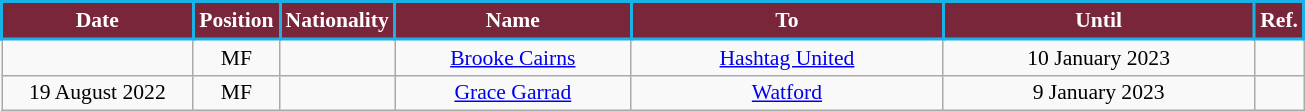<table class="wikitable" style="text-align:center; font-size:90%; ">
<tr>
<th style="background:#7A263A;color:white;border:2px solid #1BB1E7; width:120px;">Date</th>
<th style="background:#7A263A;color:white;border:2px solid #1BB1E7; width:50px;">Position</th>
<th style="background:#7A263A;color:white;border:2px solid #1BB1E7; width:50px;">Nationality</th>
<th style="background:#7A263A;color:white;border:2px solid #1BB1E7; width:150px;">Name</th>
<th style="background:#7A263A;color:white;border:2px solid #1BB1E7; width:200px;">To</th>
<th style="background:#7A263A;color:white;border:2px solid #1BB1E7; width:200px;">Until</th>
<th style="background:#7A263A;color:white;border:2px solid #1BB1E7; width:25px;">Ref.</th>
</tr>
<tr>
<td></td>
<td>MF</td>
<td></td>
<td><a href='#'>Brooke Cairns</a></td>
<td> <a href='#'>Hashtag United</a></td>
<td>10 January 2023</td>
<td></td>
</tr>
<tr>
<td>19 August 2022</td>
<td>MF</td>
<td></td>
<td><a href='#'>Grace Garrad</a></td>
<td> <a href='#'>Watford</a></td>
<td>9 January 2023</td>
<td></td>
</tr>
</table>
